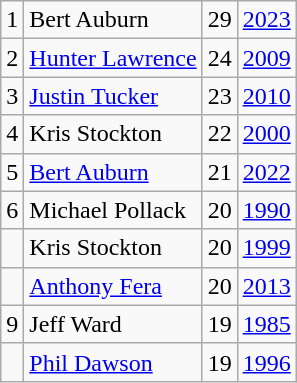<table class="wikitable">
<tr>
<td>1</td>
<td>Bert Auburn</td>
<td>29</td>
<td><a href='#'>2023</a></td>
</tr>
<tr>
<td>2</td>
<td><a href='#'>Hunter Lawrence</a></td>
<td>24</td>
<td><a href='#'>2009</a></td>
</tr>
<tr>
<td>3</td>
<td><a href='#'>Justin Tucker</a></td>
<td>23</td>
<td><a href='#'>2010</a></td>
</tr>
<tr>
<td>4</td>
<td>Kris Stockton</td>
<td>22</td>
<td><a href='#'>2000</a></td>
</tr>
<tr>
<td>5</td>
<td><a href='#'>Bert Auburn</a></td>
<td>21</td>
<td><a href='#'>2022</a></td>
</tr>
<tr>
<td>6</td>
<td>Michael Pollack</td>
<td>20</td>
<td><a href='#'>1990</a></td>
</tr>
<tr>
<td></td>
<td>Kris Stockton</td>
<td>20</td>
<td><a href='#'>1999</a></td>
</tr>
<tr>
<td></td>
<td><a href='#'>Anthony Fera</a></td>
<td>20</td>
<td><a href='#'>2013</a></td>
</tr>
<tr>
<td>9</td>
<td>Jeff Ward</td>
<td>19</td>
<td><a href='#'>1985</a></td>
</tr>
<tr>
<td></td>
<td><a href='#'>Phil Dawson</a></td>
<td>19</td>
<td><a href='#'>1996</a></td>
</tr>
</table>
